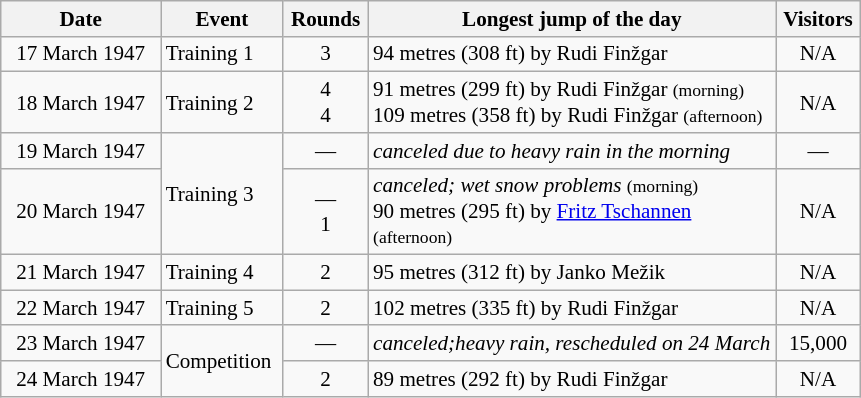<table class=wikitable style="text-align:center; font-size:88%;">
<tr>
<th width=100px>Date</th>
<th width=75px>Event</th>
<th width=50px>Rounds</th>
<th width=265px>Longest jump of the day</th>
<th width=50px>Visitors</th>
</tr>
<tr>
<td align=right>17 March 1947  </td>
<td align=left>Training 1</td>
<td align=center>3</td>
<td align=left>94 metres (308 ft) by Rudi Finžgar</td>
<td align=center>N/A</td>
</tr>
<tr>
<td align=right>18 March 1947  </td>
<td align=left>Training 2</td>
<td align=center>4<br>4</td>
<td align=left>91 metres (299 ft) by Rudi Finžgar <small>(morning)</small><br>109 metres (358 ft) by Rudi Finžgar <small>(afternoon)</small></td>
<td align=center>N/A</td>
</tr>
<tr>
<td align=right>19 March 1947  </td>
<td align=left rowspan=2>Training 3</td>
<td align=center>—</td>
<td align=left><em>canceled due to heavy rain in the morning</em></td>
<td align=center>—</td>
</tr>
<tr>
<td align=right>20 March 1947  </td>
<td align=center>—<br>1</td>
<td align=left><em>canceled; wet snow problems</em> <small>(morning)</small><br>90 metres (295 ft) by <a href='#'>Fritz Tschannen</a> <small>(afternoon)</small></td>
<td align=center>N/A</td>
</tr>
<tr>
<td align=right>21 March 1947  </td>
<td align=left>Training 4</td>
<td align=center>2</td>
<td align=left>95 metres (312 ft) by Janko Mežik</td>
<td align=center>N/A</td>
</tr>
<tr>
<td align=right>22 March 1947  </td>
<td align=left>Training 5</td>
<td align=center>2</td>
<td align=left>102 metres (335 ft) by Rudi Finžgar</td>
<td align=center>N/A</td>
</tr>
<tr>
<td align=right>23 March 1947  </td>
<td align=left rowspan=2>Competition</td>
<td align=center>—</td>
<td align=left><em>canceled;heavy rain, rescheduled on 24 March</em></td>
<td align=center>15,000</td>
</tr>
<tr>
<td align=right>24 March 1947  </td>
<td align=center>2</td>
<td align=left>89 metres (292 ft) by Rudi Finžgar</td>
<td align=center>N/A</td>
</tr>
</table>
